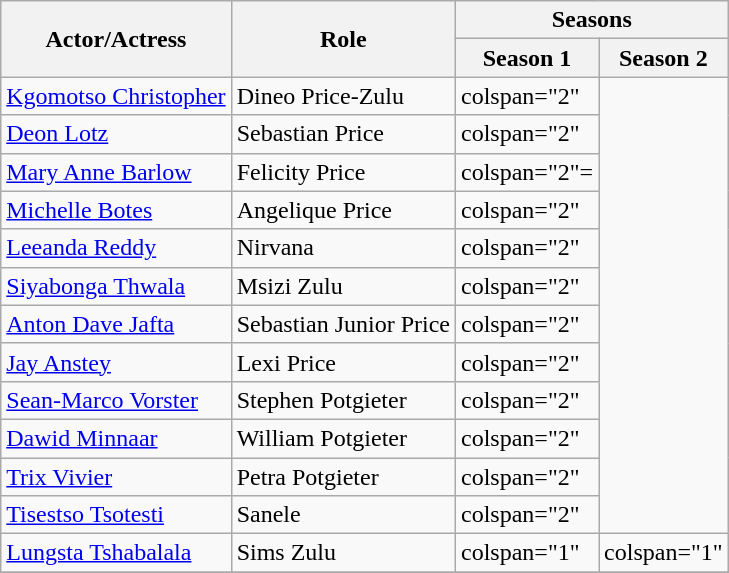<table class="wikitable">
<tr>
<th rowspan="2">Actor/Actress</th>
<th rowspan="2">Role</th>
<th colspan="2">Seasons</th>
</tr>
<tr>
<th>Season 1</th>
<th>Season 2</th>
</tr>
<tr>
<td><a href='#'>Kgomotso Christopher</a></td>
<td>Dineo Price-Zulu</td>
<td>colspan="2" </td>
</tr>
<tr>
<td><a href='#'>Deon Lotz</a></td>
<td>Sebastian Price</td>
<td>colspan="2" </td>
</tr>
<tr>
<td><a href='#'>Mary Anne Barlow</a></td>
<td>Felicity Price</td>
<td>colspan="2"= </td>
</tr>
<tr>
<td><a href='#'>Michelle Botes</a></td>
<td>Angelique Price</td>
<td>colspan="2" </td>
</tr>
<tr>
<td><a href='#'>Leeanda Reddy</a></td>
<td>Nirvana</td>
<td>colspan="2"</td>
</tr>
<tr>
<td><a href='#'>Siyabonga Thwala</a></td>
<td>Msizi Zulu</td>
<td>colspan="2" </td>
</tr>
<tr>
<td><a href='#'>Anton Dave Jafta</a></td>
<td>Sebastian Junior Price</td>
<td>colspan="2" </td>
</tr>
<tr>
<td><a href='#'>Jay Anstey </a></td>
<td>Lexi Price</td>
<td>colspan="2"</td>
</tr>
<tr>
<td><a href='#'>Sean-Marco Vorster</a></td>
<td>Stephen Potgieter</td>
<td>colspan="2" </td>
</tr>
<tr>
<td><a href='#'>Dawid Minnaar</a></td>
<td>William Potgieter</td>
<td>colspan="2" </td>
</tr>
<tr>
<td><a href='#'>Trix Vivier</a></td>
<td>Petra Potgieter</td>
<td>colspan="2" </td>
</tr>
<tr>
<td><a href='#'>Tisestso Tsotesti</a></td>
<td>Sanele</td>
<td>colspan="2" </td>
</tr>
<tr>
<td><a href='#'>Lungsta Tshabalala</a></td>
<td>Sims Zulu</td>
<td>colspan="1" </td>
<td>colspan="1"</td>
</tr>
<tr>
</tr>
</table>
